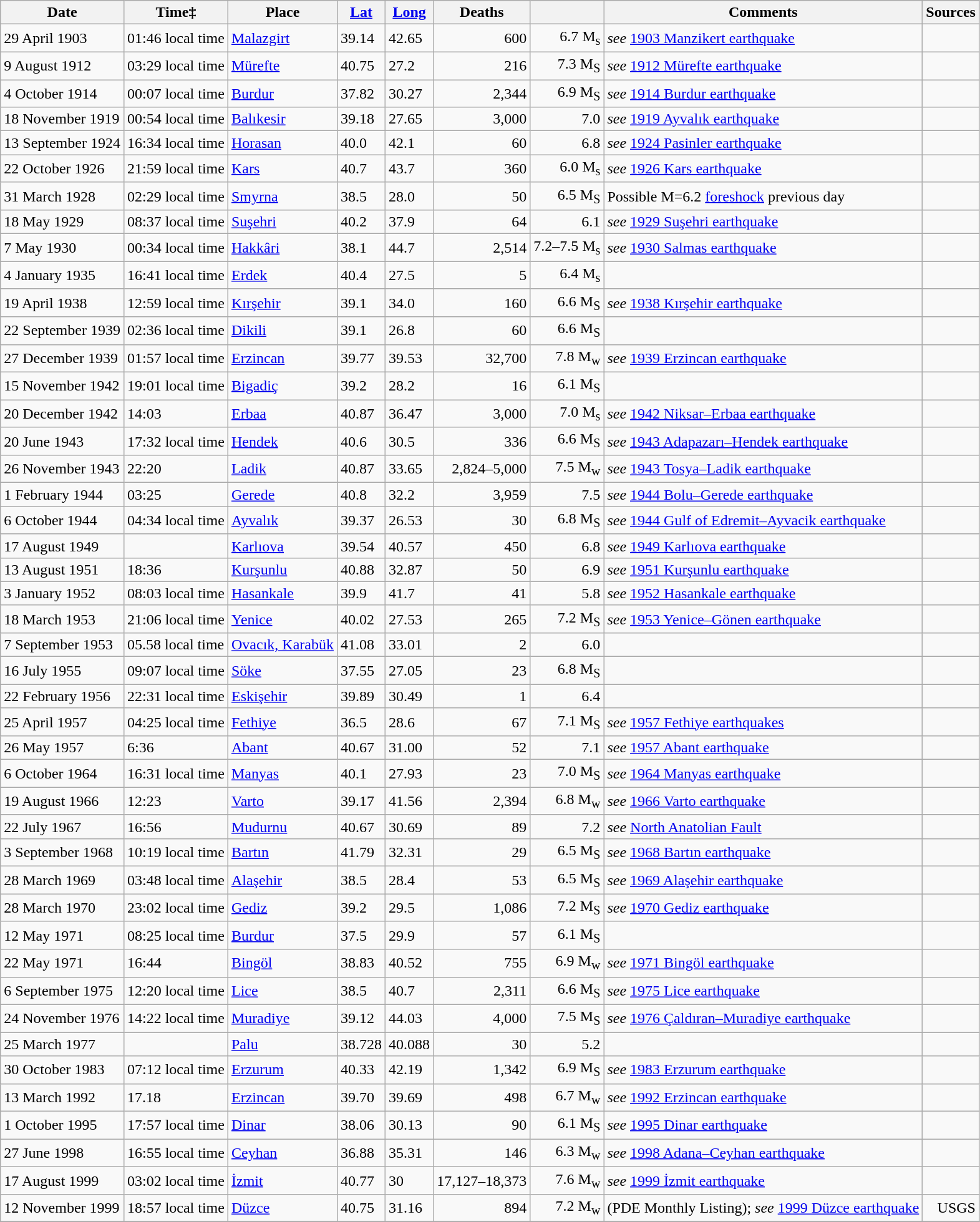<table class="wikitable sortable">
<tr>
<th>Date</th>
<th>Time‡</th>
<th>Place</th>
<th><a href='#'>Lat</a></th>
<th><a href='#'>Long</a></th>
<th data-sort-type=number>Deaths</th>
<th></th>
<th>Comments</th>
<th>Sources<br></th>
</tr>
<tr>
<td>29 April 1903</td>
<td>01:46 local time</td>
<td><a href='#'>Malazgirt</a></td>
<td>39.14</td>
<td>42.65</td>
<td align="right">600</td>
<td align="right">6.7 M<sub>s</sub></td>
<td><em>see</em> <a href='#'>1903 Manzikert earthquake</a></td>
<td align="right"></td>
</tr>
<tr>
<td>9 August 1912</td>
<td>03:29 local time</td>
<td><a href='#'>Mürefte</a></td>
<td>40.75</td>
<td>27.2</td>
<td align="right">216</td>
<td align="right">7.3 M<sub>S</sub></td>
<td><em>see</em> <a href='#'>1912 Mürefte earthquake</a></td>
<td align="right"></td>
</tr>
<tr>
<td>4 October 1914</td>
<td>00:07 local time</td>
<td><a href='#'>Burdur</a></td>
<td>37.82</td>
<td>30.27</td>
<td align="right">2,344</td>
<td align="right">6.9 M<sub>S</sub></td>
<td><em>see</em> <a href='#'>1914 Burdur earthquake</a></td>
<td align="right"></td>
</tr>
<tr>
<td>18 November 1919</td>
<td>00:54 local time</td>
<td><a href='#'>Balıkesir</a></td>
<td>39.18</td>
<td>27.65</td>
<td align="right">3,000</td>
<td align="right">7.0 </td>
<td><em>see</em> <a href='#'>1919 Ayvalık earthquake</a></td>
<td align="right"></td>
</tr>
<tr>
<td>13 September 1924</td>
<td>16:34 local time</td>
<td><a href='#'>Horasan</a></td>
<td>40.0</td>
<td>42.1</td>
<td align="right">60</td>
<td align="right">6.8</td>
<td><em>see</em> <a href='#'>1924 Pasinler earthquake</a></td>
<td align="right"></td>
</tr>
<tr>
<td>22 October 1926</td>
<td>21:59 local time</td>
<td><a href='#'>Kars</a></td>
<td>40.7</td>
<td>43.7</td>
<td align="right">360</td>
<td align="right">6.0 M<sub>s</sub></td>
<td><em>see</em> <a href='#'>1926 Kars earthquake</a></td>
<td align="right"></td>
</tr>
<tr>
<td>31 March 1928</td>
<td>02:29 local time</td>
<td><a href='#'>Smyrna</a></td>
<td>38.5</td>
<td>28.0</td>
<td align="right">50</td>
<td align="right">6.5 M<sub>S</sub></td>
<td>Possible M=6.2 <a href='#'>foreshock</a> previous day</td>
<td align="right"></td>
</tr>
<tr>
<td>18 May 1929</td>
<td>08:37 local time</td>
<td><a href='#'>Suşehri</a></td>
<td>40.2</td>
<td>37.9</td>
<td align="right">64</td>
<td align="right">6.1</td>
<td><em>see</em> <a href='#'>1929 Suşehri earthquake</a></td>
<td align="right"></td>
</tr>
<tr>
<td>7 May 1930</td>
<td>00:34 local time</td>
<td><a href='#'>Hakkâri</a></td>
<td>38.1</td>
<td>44.7</td>
<td align="right">2,514</td>
<td align="right">7.2–7.5 M<sub>s</sub></td>
<td><em>see</em> <a href='#'>1930 Salmas earthquake</a></td>
<td align="right"></td>
</tr>
<tr>
<td>4 January 1935</td>
<td>16:41 local time</td>
<td><a href='#'>Erdek</a></td>
<td>40.4</td>
<td>27.5</td>
<td align="right">5</td>
<td align="right">6.4 M<sub>s</sub></td>
<td></td>
<td align="right"></td>
</tr>
<tr>
<td>19 April 1938</td>
<td>12:59 local time</td>
<td><a href='#'>Kırşehir</a></td>
<td>39.1</td>
<td>34.0</td>
<td align="right">160</td>
<td align="right">6.6 M<sub>S</sub></td>
<td><em>see</em> <a href='#'>1938 Kırşehir earthquake</a></td>
<td align="right"></td>
</tr>
<tr>
<td>22 September 1939</td>
<td>02:36 local time</td>
<td><a href='#'>Dikili</a></td>
<td>39.1</td>
<td>26.8</td>
<td align="right">60</td>
<td align="right">6.6 M<sub>S</sub></td>
<td></td>
<td align="right"></td>
</tr>
<tr>
<td>27 December 1939</td>
<td>01:57 local time</td>
<td><a href='#'>Erzincan</a></td>
<td>39.77</td>
<td>39.53</td>
<td align="right">32,700</td>
<td align="right">7.8 M<sub>w</sub></td>
<td><em>see</em> <a href='#'>1939 Erzincan earthquake</a></td>
<td align="right"></td>
</tr>
<tr>
<td>15 November 1942</td>
<td>19:01 local time</td>
<td><a href='#'>Bigadiç</a></td>
<td>39.2</td>
<td>28.2</td>
<td align="right">16</td>
<td align="right">6.1 M<sub>S</sub></td>
<td></td>
<td align="right"></td>
</tr>
<tr>
<td>20 December 1942</td>
<td>14:03</td>
<td><a href='#'>Erbaa</a></td>
<td>40.87</td>
<td>36.47</td>
<td align="right">3,000</td>
<td align="right">7.0 M<sub>s</sub></td>
<td><em>see</em> <a href='#'>1942 Niksar–Erbaa earthquake</a></td>
<td align="right"></td>
</tr>
<tr>
<td>20 June 1943</td>
<td>17:32 local time</td>
<td><a href='#'>Hendek</a></td>
<td>40.6</td>
<td>30.5</td>
<td align="right">336</td>
<td align="right">6.6 M<sub>S</sub></td>
<td><em>see</em> <a href='#'>1943 Adapazarı–Hendek earthquake</a></td>
<td align="right"></td>
</tr>
<tr>
<td>26 November 1943</td>
<td>22:20</td>
<td><a href='#'>Ladik</a></td>
<td>40.87</td>
<td>33.65</td>
<td align="right">2,824–5,000</td>
<td align="right">7.5 M<sub>w</sub></td>
<td><em>see</em> <a href='#'>1943 Tosya–Ladik earthquake</a></td>
<td align="right"></td>
</tr>
<tr>
<td>1 February 1944</td>
<td>03:25</td>
<td><a href='#'>Gerede</a></td>
<td>40.8</td>
<td>32.2</td>
<td align="right">3,959</td>
<td align="right">7.5</td>
<td><em>see</em> <a href='#'>1944 Bolu–Gerede earthquake</a></td>
<td align="right"></td>
</tr>
<tr>
<td> 6 October 1944</td>
<td>04:34 local time</td>
<td><a href='#'>Ayvalık</a></td>
<td>39.37</td>
<td>26.53</td>
<td align="right">30</td>
<td align="right">6.8 M<sub>S</sub></td>
<td><em>see</em> <a href='#'>1944 Gulf of Edremit–Ayvacik earthquake</a></td>
<td align="right"></td>
</tr>
<tr>
<td>17 August 1949</td>
<td></td>
<td><a href='#'>Karlıova</a></td>
<td>39.54</td>
<td>40.57</td>
<td align="right">450</td>
<td align="right">6.8</td>
<td><em>see</em> <a href='#'>1949 Karlıova earthquake</a></td>
<td align="right"></td>
</tr>
<tr>
<td>13 August 1951</td>
<td>18:36</td>
<td><a href='#'>Kurşunlu</a></td>
<td>40.88</td>
<td>32.87</td>
<td align="right">50</td>
<td align="right">6.9</td>
<td><em>see</em> <a href='#'>1951 Kurşunlu earthquake</a></td>
<td align="right"></td>
</tr>
<tr>
<td>3 January 1952</td>
<td>08:03 local time</td>
<td><a href='#'>Hasankale</a></td>
<td>39.9</td>
<td>41.7</td>
<td align="right">41</td>
<td align="right">5.8</td>
<td><em>see</em> <a href='#'>1952 Hasankale earthquake</a></td>
<td align="right"></td>
</tr>
<tr>
<td>18 March 1953</td>
<td>21:06 local time</td>
<td><a href='#'>Yenice</a></td>
<td>40.02</td>
<td>27.53</td>
<td align="right">265</td>
<td align="right">7.2 M<sub>S</sub></td>
<td><em>see</em> <a href='#'>1953 Yenice–Gönen earthquake</a></td>
<td align="right"></td>
</tr>
<tr>
<td>7 September 1953</td>
<td>05.58 local time</td>
<td><a href='#'>Ovacık, Karabük</a></td>
<td>41.08</td>
<td>33.01</td>
<td align="right">2</td>
<td align="right">6.0 </td>
<td></td>
<td align="right"></td>
</tr>
<tr>
<td>16 July 1955</td>
<td>09:07 local time</td>
<td><a href='#'>Söke</a></td>
<td>37.55</td>
<td>27.05</td>
<td align="right">23</td>
<td align="right">6.8 M<sub>S</sub></td>
<td></td>
<td align="right"></td>
</tr>
<tr>
<td>22 February 1956</td>
<td>22:31 local time</td>
<td><a href='#'>Eskişehir</a></td>
<td>39.89</td>
<td>30.49</td>
<td align="right">1</td>
<td align="right">6.4 </td>
<td></td>
<td align="right"></td>
</tr>
<tr>
<td>25 April 1957</td>
<td>04:25 local time</td>
<td><a href='#'>Fethiye</a></td>
<td>36.5</td>
<td>28.6</td>
<td align="right">67</td>
<td align="right">7.1 M<sub>S</sub></td>
<td><em>see</em> <a href='#'>1957 Fethiye earthquakes</a></td>
<td align="right"></td>
</tr>
<tr>
<td>26 May 1957</td>
<td>6:36</td>
<td><a href='#'>Abant</a></td>
<td>40.67</td>
<td>31.00</td>
<td align="right">52</td>
<td align="right">7.1</td>
<td><em>see</em> <a href='#'>1957 Abant earthquake</a></td>
<td align="right"></td>
</tr>
<tr>
<td>6 October 1964</td>
<td>16:31 local time</td>
<td><a href='#'>Manyas</a></td>
<td>40.1</td>
<td>27.93</td>
<td align="right">23</td>
<td align="right">7.0 M<sub>S</sub></td>
<td><em>see</em> <a href='#'>1964 Manyas earthquake</a></td>
<td align="right"></td>
</tr>
<tr>
<td>19 August 1966</td>
<td>12:23</td>
<td><a href='#'>Varto</a></td>
<td>39.17</td>
<td>41.56</td>
<td align="right">2,394</td>
<td align="right">6.8 M<sub>w</sub></td>
<td><em>see</em> <a href='#'>1966 Varto earthquake</a></td>
<td align="right"></td>
</tr>
<tr>
<td>22 July 1967</td>
<td>16:56</td>
<td><a href='#'>Mudurnu</a></td>
<td>40.67</td>
<td>30.69</td>
<td align="right">89</td>
<td align="right">7.2</td>
<td><em>see</em> <a href='#'>North Anatolian Fault</a></td>
<td align="right"></td>
</tr>
<tr>
<td>3 September 1968</td>
<td>10:19 local time</td>
<td><a href='#'>Bartın</a></td>
<td>41.79</td>
<td>32.31</td>
<td align="right">29</td>
<td align="right">6.5 M<sub>S</sub></td>
<td><em>see</em> <a href='#'>1968 Bartın earthquake</a></td>
<td align="right"></td>
</tr>
<tr>
<td>28 March 1969</td>
<td>03:48 local time</td>
<td><a href='#'>Alaşehir</a></td>
<td>38.5</td>
<td>28.4</td>
<td align="right">53</td>
<td align="right">6.5 M<sub>S</sub></td>
<td><em>see</em> <a href='#'>1969 Alaşehir earthquake</a></td>
<td align="right"></td>
</tr>
<tr>
<td>28 March 1970</td>
<td>23:02 local time</td>
<td><a href='#'>Gediz</a></td>
<td>39.2</td>
<td>29.5</td>
<td align="right">1,086</td>
<td align="right">7.2 M<sub>S</sub></td>
<td><em>see</em> <a href='#'>1970 Gediz earthquake</a></td>
<td align="right"></td>
</tr>
<tr>
<td>12 May 1971</td>
<td>08:25 local time</td>
<td><a href='#'>Burdur</a></td>
<td>37.5</td>
<td>29.9</td>
<td align="right">57</td>
<td align="right">6.1 M<sub>S</sub></td>
<td></td>
<td align="right"></td>
</tr>
<tr>
<td>22 May 1971</td>
<td>16:44</td>
<td><a href='#'>Bingöl</a></td>
<td>38.83</td>
<td>40.52</td>
<td align="right">755</td>
<td align="right">6.9 M<sub>w</sub></td>
<td><em>see</em> <a href='#'>1971 Bingöl earthquake</a></td>
<td align="right"></td>
</tr>
<tr>
<td>6 September 1975</td>
<td>12:20 local time</td>
<td><a href='#'>Lice</a></td>
<td>38.5</td>
<td>40.7</td>
<td align="right">2,311</td>
<td align="right">6.6 M<sub>S</sub></td>
<td><em>see</em> <a href='#'>1975 Lice earthquake</a></td>
<td align="right"></td>
</tr>
<tr>
<td>24 November 1976</td>
<td>14:22 local time</td>
<td><a href='#'>Muradiye</a></td>
<td>39.12</td>
<td>44.03</td>
<td align="right">4,000</td>
<td align="right">7.5 M<sub>S</sub></td>
<td><em>see</em> <a href='#'>1976 Çaldıran–Muradiye earthquake</a></td>
<td align="right"></td>
</tr>
<tr>
<td>25 March 1977</td>
<td></td>
<td><a href='#'>Palu</a></td>
<td>38.728</td>
<td>40.088</td>
<td align="right">30</td>
<td align="right">5.2 </td>
<td></td>
<td align="right"></td>
</tr>
<tr>
<td>30 October 1983</td>
<td>07:12 local time</td>
<td><a href='#'>Erzurum</a></td>
<td>40.33</td>
<td>42.19</td>
<td align="right">1,342</td>
<td align="right">6.9 M<sub>S</sub></td>
<td><em>see</em> <a href='#'>1983 Erzurum earthquake</a></td>
<td align="right"></td>
</tr>
<tr>
<td>13 March 1992</td>
<td>17.18</td>
<td><a href='#'>Erzincan</a></td>
<td>39.70</td>
<td>39.69</td>
<td align="right">498</td>
<td align="right">6.7 M<sub>w</sub></td>
<td><em>see</em> <a href='#'>1992 Erzincan earthquake</a></td>
<td align="right"></td>
</tr>
<tr>
<td>1 October 1995</td>
<td>17:57 local time</td>
<td><a href='#'>Dinar</a></td>
<td>38.06</td>
<td>30.13</td>
<td align="right">90</td>
<td align="right">6.1 M<sub>S</sub></td>
<td><em>see</em> <a href='#'>1995 Dinar earthquake</a></td>
<td align="right"></td>
</tr>
<tr>
<td>27 June 1998</td>
<td>16:55 local time</td>
<td><a href='#'>Ceyhan</a></td>
<td>36.88</td>
<td>35.31</td>
<td align="right">146</td>
<td align="right">6.3 M<sub>w</sub></td>
<td><em>see</em> <a href='#'>1998 Adana–Ceyhan earthquake</a></td>
<td align="right"></td>
</tr>
<tr>
<td>17 August 1999</td>
<td>03:02 local time</td>
<td><a href='#'>İzmit</a></td>
<td>40.77</td>
<td>30</td>
<td align="right">17,127–18,373</td>
<td align="right">7.6 M<sub>w</sub></td>
<td><em>see</em> <a href='#'>1999 İzmit earthquake</a></td>
<td align="right"></td>
</tr>
<tr>
<td>12 November 1999</td>
<td>18:57 local time</td>
<td><a href='#'>Düzce</a></td>
<td>40.75</td>
<td>31.16</td>
<td align="right">894</td>
<td align="right">7.2 M<sub>w</sub></td>
<td>(PDE Monthly Listing); <em>see</em> <a href='#'>1999 Düzce earthquake</a></td>
<td align="right">USGS</td>
</tr>
<tr>
</tr>
</table>
